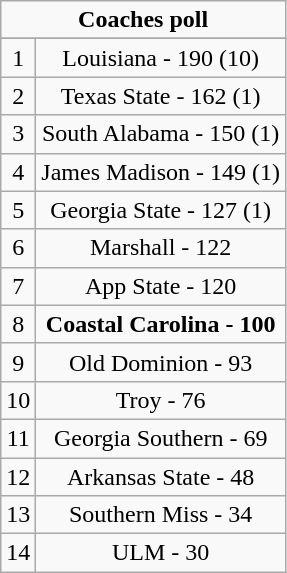<table class="wikitable" style="display: inline-table;">
<tr>
<td align="center" Colspan="3"><strong>Coaches poll</strong></td>
</tr>
<tr align="center">
</tr>
<tr align="center">
<td>1</td>
<td>Louisiana - 190 (10)</td>
</tr>
<tr align="center">
<td>2</td>
<td>Texas State - 162 (1)</td>
</tr>
<tr align="center">
<td>3</td>
<td>South Alabama - 150 (1)</td>
</tr>
<tr align="center">
<td>4</td>
<td>James Madison - 149 (1)</td>
</tr>
<tr align="center">
<td>5</td>
<td>Georgia State - 127 (1)</td>
</tr>
<tr align="center">
<td>6</td>
<td>Marshall - 122</td>
</tr>
<tr align="center">
<td>7</td>
<td>App State - 120</td>
</tr>
<tr align="center">
<td>8</td>
<td><strong>Coastal Carolina - 100</strong></td>
</tr>
<tr align="center">
<td>9</td>
<td>Old Dominion - 93</td>
</tr>
<tr align="center">
<td>10</td>
<td>Troy - 76</td>
</tr>
<tr align="center">
<td>11</td>
<td>Georgia Southern - 69</td>
</tr>
<tr align="center">
<td>12</td>
<td>Arkansas State - 48</td>
</tr>
<tr align="center">
<td>13</td>
<td>Southern Miss - 34</td>
</tr>
<tr align="center">
<td>14</td>
<td>ULM - 30</td>
</tr>
</table>
